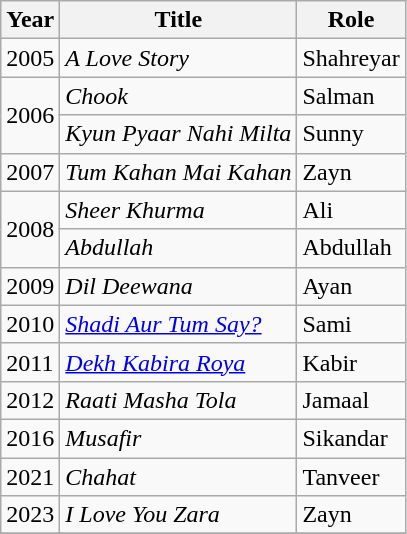<table class="wikitable sortable">
<tr style="text-align: centre; ">
<th>Year</th>
<th>Title</th>
<th>Role</th>
</tr>
<tr>
<td>2005</td>
<td><em>A Love Story</em></td>
<td>Shahreyar</td>
</tr>
<tr>
<td rowspan="2">2006</td>
<td><em>Chook</em></td>
<td>Salman</td>
</tr>
<tr>
<td><em>Kyun Pyaar Nahi Milta</em></td>
<td>Sunny</td>
</tr>
<tr>
<td>2007</td>
<td><em>Tum Kahan Mai Kahan</em></td>
<td>Zayn</td>
</tr>
<tr>
<td rowspan="2">2008</td>
<td><em>Sheer Khurma</em></td>
<td>Ali</td>
</tr>
<tr>
<td><em>Abdullah</em></td>
<td>Abdullah</td>
</tr>
<tr>
<td>2009</td>
<td><em>Dil Deewana</em></td>
<td>Ayan</td>
</tr>
<tr>
<td>2010</td>
<td><em><a href='#'>Shadi Aur Tum Say?</a></em></td>
<td>Sami</td>
</tr>
<tr>
<td>2011</td>
<td><em><a href='#'>Dekh Kabira Roya</a></em></td>
<td>Kabir</td>
</tr>
<tr>
<td>2012</td>
<td><em>Raati Masha Tola</em></td>
<td>Jamaal</td>
</tr>
<tr>
<td>2016</td>
<td><em>Musafir</em></td>
<td>Sikandar</td>
</tr>
<tr>
<td>2021</td>
<td><em>Chahat</em></td>
<td>Tanveer</td>
</tr>
<tr>
<td>2023</td>
<td><em>I Love You Zara</em></td>
<td>Zayn</td>
</tr>
<tr>
</tr>
</table>
